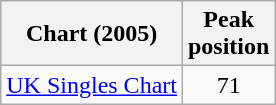<table class="wikitable sortable">
<tr>
<th>Chart (2005)</th>
<th>Peak<br>position</th>
</tr>
<tr>
<td><a href='#'>UK Singles Chart</a></td>
<td align=center>71</td>
</tr>
</table>
